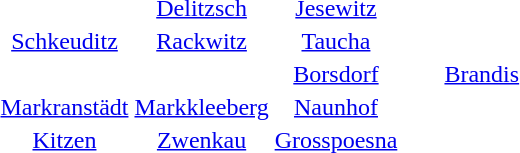<table style="width:30%; text-align:center; border-width:0;">
<tr>
<td style="width:10%;"></td>
<td style="width:10%;"><a href='#'>Delitzsch</a></td>
<td style="width:10%;"><a href='#'>Jesewitz</a></td>
</tr>
<tr>
<td><a href='#'>Schkeuditz</a></td>
<td><a href='#'>Rackwitz</a></td>
<td><a href='#'>Taucha</a></td>
</tr>
<tr>
<td></td>
<td></td>
<td><a href='#'>Borsdorf</a></td>
<td><a href='#'>Brandis</a></td>
</tr>
<tr>
<td><a href='#'>Markranstädt</a></td>
<td><a href='#'>Markkleeberg</a></td>
<td><a href='#'>Naunhof</a></td>
</tr>
<tr>
<td><a href='#'>Kitzen</a></td>
<td><a href='#'>Zwenkau</a></td>
<td><a href='#'>Grosspoesna</a></td>
</tr>
<tr>
<td></td>
<td></td>
<td></td>
</tr>
</table>
